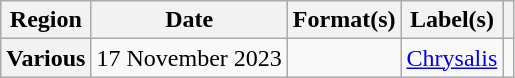<table class="wikitable plainrowheaders">
<tr>
<th scope="col">Region</th>
<th scope="col">Date</th>
<th scope="col">Format(s)</th>
<th scope="col">Label(s)</th>
<th scope="col"></th>
</tr>
<tr>
<th scope="row">Various</th>
<td>17 November 2023</td>
<td></td>
<td><a href='#'>Chrysalis</a></td>
<td style="text-align:center;"></td>
</tr>
</table>
